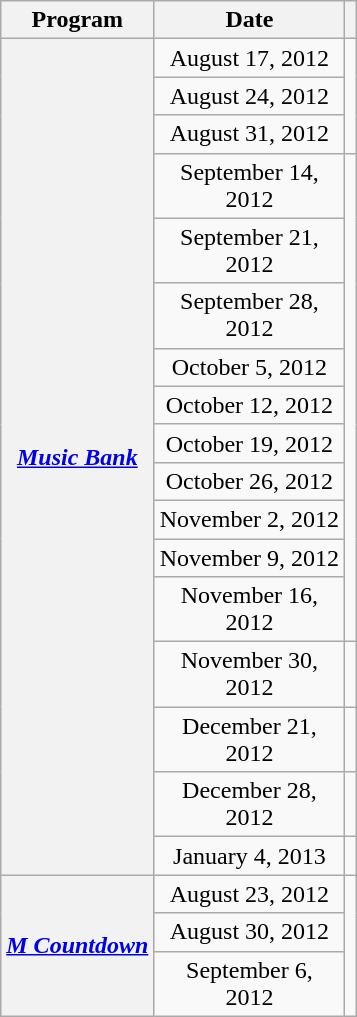<table class="wikitable sortable plainrowheaders" style="text-align:center">
<tr>
<th scope="col">Program</th>
<th scope="col" width="120">Date</th>
<th class="unsortable"></th>
</tr>
<tr>
<th scope="row" rowspan="17"><em><a href='#'>Music Bank</a></em></th>
<td>August 17, 2012</td>
<td rowspan="3"></td>
</tr>
<tr>
<td>August 24, 2012</td>
</tr>
<tr>
<td>August 31, 2012</td>
</tr>
<tr>
<td>September 14, 2012</td>
<td rowspan="10"></td>
</tr>
<tr>
<td>September 21, 2012</td>
</tr>
<tr>
<td>September 28, 2012</td>
</tr>
<tr>
<td>October 5, 2012</td>
</tr>
<tr>
<td>October 12, 2012</td>
</tr>
<tr>
<td>October 19, 2012</td>
</tr>
<tr>
<td>October 26, 2012</td>
</tr>
<tr>
<td>November 2, 2012</td>
</tr>
<tr>
<td>November 9, 2012</td>
</tr>
<tr>
<td>November 16, 2012</td>
</tr>
<tr>
<td>November 30, 2012</td>
<td></td>
</tr>
<tr>
<td>December 21, 2012</td>
<td></td>
</tr>
<tr>
<td>December 28, 2012</td>
<td></td>
</tr>
<tr>
<td>January 4, 2013</td>
<td></td>
</tr>
<tr>
<th scope="row" rowspan="3"><em><a href='#'>M Countdown</a></em></th>
<td>August 23, 2012</td>
<td rowspan="3"></td>
</tr>
<tr>
<td>August 30, 2012</td>
</tr>
<tr>
<td>September 6, 2012</td>
</tr>
</table>
